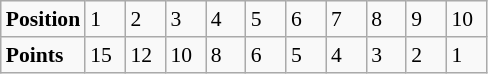<table class="wikitable" style="font-size: 90%;">
<tr>
<td><strong>Position</strong></td>
<td width=20>1</td>
<td width=20>2</td>
<td width=20>3</td>
<td width=20>4</td>
<td width=20>5</td>
<td width=20>6</td>
<td width=20>7</td>
<td width=20>8</td>
<td width=20>9</td>
<td width=20>10</td>
</tr>
<tr>
<td><strong>Points</strong></td>
<td>15</td>
<td>12</td>
<td>10</td>
<td>8</td>
<td>6</td>
<td>5</td>
<td>4</td>
<td>3</td>
<td>2</td>
<td>1</td>
</tr>
</table>
